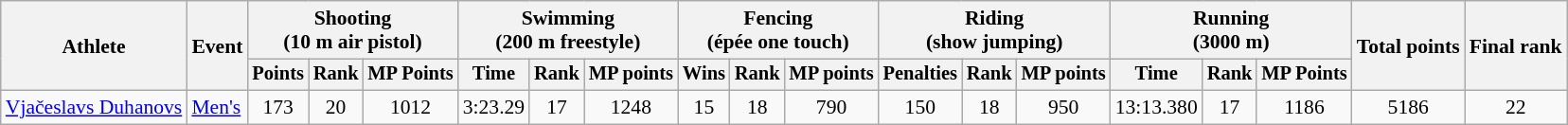<table class="wikitable" style="font-size:90%">
<tr>
<th rowspan="2">Athlete</th>
<th rowspan="2">Event</th>
<th colspan=3>Shooting<br><span>(10 m air pistol)</span></th>
<th colspan=3>Swimming<br><span>(200 m freestyle)</span></th>
<th colspan=3>Fencing<br><span>(épée one touch)</span></th>
<th colspan=3>Riding<br><span>(show jumping)</span></th>
<th colspan=3>Running<br><span>(3000 m)</span></th>
<th rowspan=2>Total points</th>
<th rowspan=2>Final rank</th>
</tr>
<tr style="font-size:95%">
<th>Points</th>
<th>Rank</th>
<th>MP Points</th>
<th>Time</th>
<th>Rank</th>
<th>MP points</th>
<th>Wins</th>
<th>Rank</th>
<th>MP points</th>
<th>Penalties</th>
<th>Rank</th>
<th>MP points</th>
<th>Time</th>
<th>Rank</th>
<th>MP Points</th>
</tr>
<tr align=center>
<td align=left><a href='#'>Vjačeslavs Duhanovs</a></td>
<td align=left><a href='#'>Men's</a></td>
<td>173</td>
<td>20</td>
<td>1012</td>
<td>3:23.29</td>
<td>17</td>
<td>1248</td>
<td>15</td>
<td>18</td>
<td>790</td>
<td>150</td>
<td>18</td>
<td>950</td>
<td>13:13.380</td>
<td>17</td>
<td>1186</td>
<td>5186</td>
<td>22</td>
</tr>
</table>
